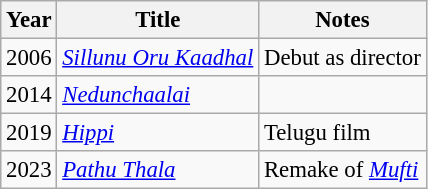<table class="wikitable" style="font-size: 95%;">
<tr>
<th>Year</th>
<th>Title</th>
<th>Notes</th>
</tr>
<tr>
<td>2006</td>
<td><em><a href='#'>Sillunu Oru Kaadhal</a></em></td>
<td>Debut as director</td>
</tr>
<tr>
<td>2014</td>
<td><em><a href='#'>Nedunchaalai</a></em></td>
<td></td>
</tr>
<tr>
<td>2019</td>
<td><em><a href='#'>Hippi</a></em></td>
<td>Telugu film</td>
</tr>
<tr>
<td>2023</td>
<td><em><a href='#'>Pathu Thala</a></em></td>
<td>Remake of <em><a href='#'>Mufti</a></em></td>
</tr>
</table>
